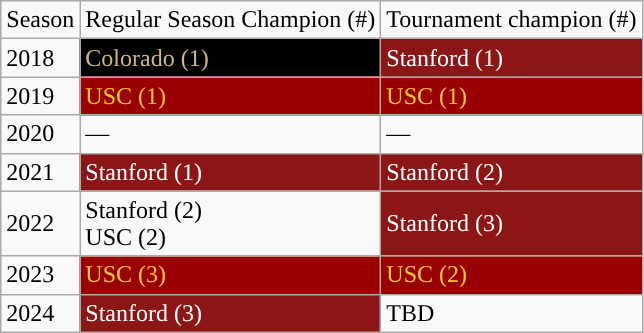<table class="wikitable">
<tr>
<td>Season</td>
<td>Regular Season Champion (#)</td>
<td>Tournament champion (#)</td>
</tr>
<tr>
<td>2018</td>
<td style="background:#000000; color:#CFB87C;">Colorado (1)</td>
<td style="background:#8C1515; color:#FFFFFF;">Stanford (1)</td>
</tr>
<tr>
<td>2019</td>
<td style="background:#990000; color:#FFC72C;">USC (1)</td>
<td style="background:#990000; color:#FFC72C;">USC (1)</td>
</tr>
<tr>
<td>2020</td>
<td>―</td>
<td>―</td>
</tr>
<tr>
<td>2021</td>
<td style="background:#8C1515; color:#FFFFFF;">Stanford (1)</td>
<td style="background:#8C1515; color:#FFFFFF;">Stanford (2)</td>
</tr>
<tr>
<td>2022</td>
<td>Stanford (2) <br> USC (2)</td>
<td style="background:#8C1515; color:#FFFFFF;">Stanford (3)</td>
</tr>
<tr>
<td>2023</td>
<td style="background:#990000; color:#FFC72C;">USC (3)</td>
<td style="background:#990000; color:#FFC72C;">USC (2)</td>
</tr>
<tr>
<td>2024</td>
<td style="background:#8C1515; color:#FFFFFF;">Stanford (3)</td>
<td>TBD</td>
</tr>
</table>
